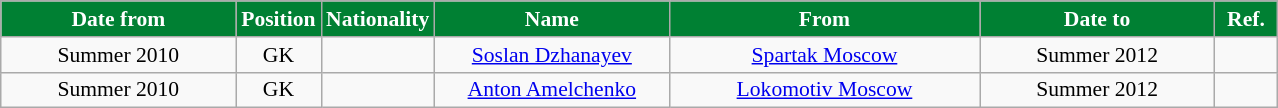<table class="wikitable" style="text-align:center; font-size:90%; ">
<tr>
<th style="background:#008033; color:white; width:150px;">Date from</th>
<th style="background:#008033; color:white; width:50px;">Position</th>
<th style="background:#008033; color:white; width:50px;">Nationality</th>
<th style="background:#008033; color:white; width:150px;">Name</th>
<th style="background:#008033; color:white; width:200px;">From</th>
<th style="background:#008033; color:white; width:150px;">Date to</th>
<th style="background:#008033; color:white; width:35px;">Ref.</th>
</tr>
<tr>
<td>Summer 2010</td>
<td>GK</td>
<td></td>
<td><a href='#'>Soslan Dzhanayev</a></td>
<td><a href='#'>Spartak Moscow</a></td>
<td>Summer 2012</td>
<td></td>
</tr>
<tr>
<td>Summer 2010</td>
<td>GK</td>
<td></td>
<td><a href='#'>Anton Amelchenko</a></td>
<td><a href='#'>Lokomotiv Moscow</a></td>
<td>Summer 2012</td>
<td></td>
</tr>
</table>
